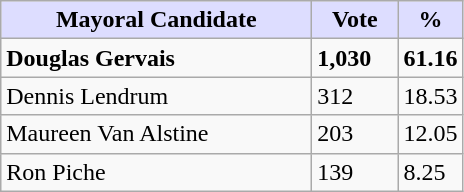<table class="wikitable">
<tr>
<th style="background:#ddf; width:200px;">Mayoral Candidate</th>
<th style="background:#ddf; width:50px;">Vote</th>
<th style="background:#ddf; width:30px;">%</th>
</tr>
<tr>
<td><strong>Douglas Gervais</strong></td>
<td><strong>1,030</strong></td>
<td><strong>61.16</strong></td>
</tr>
<tr>
<td>Dennis Lendrum</td>
<td>312</td>
<td>18.53</td>
</tr>
<tr>
<td>Maureen Van Alstine</td>
<td>203</td>
<td>12.05</td>
</tr>
<tr>
<td>Ron Piche</td>
<td>139</td>
<td>8.25</td>
</tr>
</table>
